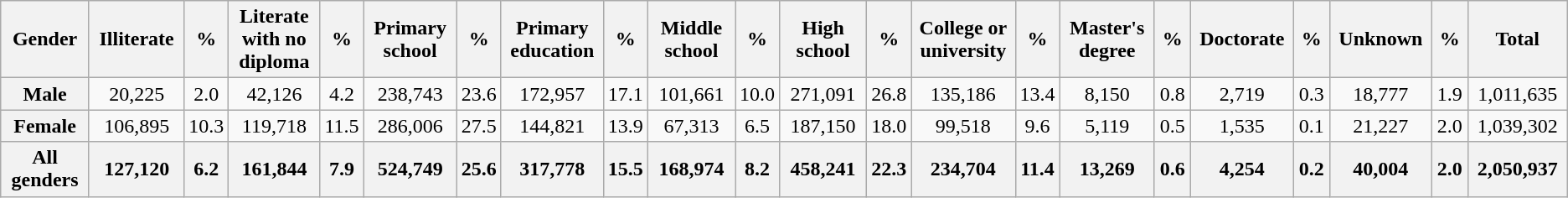<table class="wikitable">
<tr>
<th style="width:80pt;">Gender</th>
<th style="width:80pt;">Illiterate</th>
<th style="width:20pt;">%</th>
<th style="width:80pt;">Literate with no diploma</th>
<th style="width:20pt;">%</th>
<th style="width:80pt;">Primary school</th>
<th style="width:20pt;">%</th>
<th style="width:80pt;">Primary education</th>
<th style="width:20pt;">%</th>
<th style="width:80pt;">Middle school</th>
<th style="width:20pt;">%</th>
<th style="width:80pt;">High school</th>
<th style="width:20pt;">%</th>
<th style="width:80pt;">College or university</th>
<th style="width:20pt;">%</th>
<th style="width:80pt;">Master's degree</th>
<th style="width:20pt;">%</th>
<th style="width:80pt;">Doctorate</th>
<th style="width:20pt;">%</th>
<th style="width:80pt;">Unknown</th>
<th style="width:20pt;">%</th>
<th style="width:80pt;">Total</th>
</tr>
<tr>
<th style="width:80pt;">Male</th>
<td style="text-align:center;">20,225</td>
<td style="text-align:center;">2.0</td>
<td style="text-align:center;">42,126</td>
<td style="text-align:center;">4.2</td>
<td style="text-align:center;">238,743</td>
<td style="text-align:center;">23.6</td>
<td style="text-align:center;">172,957</td>
<td style="text-align:center;">17.1</td>
<td style="text-align:center;">101,661</td>
<td style="text-align:center;">10.0</td>
<td style="text-align:center;">271,091</td>
<td style="text-align:center;">26.8</td>
<td style="text-align:center;">135,186</td>
<td style="text-align:center;">13.4</td>
<td style="text-align:center;">8,150</td>
<td style="text-align:center;">0.8</td>
<td style="text-align:center;">2,719</td>
<td style="text-align:center;">0.3</td>
<td style="text-align:center;">18,777</td>
<td style="text-align:center;">1.9</td>
<td style="text-align:center;">1,011,635</td>
</tr>
<tr>
<th style="width:80pt;">Female</th>
<td style="text-align:center;">106,895</td>
<td style="text-align:center;">10.3</td>
<td style="text-align:center;">119,718</td>
<td style="text-align:center;">11.5</td>
<td style="text-align:center;">286,006</td>
<td style="text-align:center;">27.5</td>
<td style="text-align:center;">144,821</td>
<td style="text-align:center;">13.9</td>
<td style="text-align:center;">67,313</td>
<td style="text-align:center;">6.5</td>
<td style="text-align:center;">187,150</td>
<td style="text-align:center;">18.0</td>
<td style="text-align:center;">99,518</td>
<td style="text-align:center;">9.6</td>
<td style="text-align:center;">5,119</td>
<td style="text-align:center;">0.5</td>
<td style="text-align:center;">1,535</td>
<td style="text-align:center;">0.1</td>
<td style="text-align:center;">21,227</td>
<td style="text-align:center;">2.0</td>
<td style="text-align:center;">1,039,302</td>
</tr>
<tr>
<th>All genders</th>
<th>127,120</th>
<th>6.2</th>
<th>161,844</th>
<th>7.9</th>
<th>524,749</th>
<th>25.6</th>
<th>317,778</th>
<th>15.5</th>
<th>168,974</th>
<th>8.2</th>
<th>458,241</th>
<th>22.3</th>
<th>234,704</th>
<th>11.4</th>
<th>13,269</th>
<th>0.6</th>
<th>4,254</th>
<th>0.2</th>
<th>40,004</th>
<th>2.0</th>
<th>2,050,937</th>
</tr>
</table>
